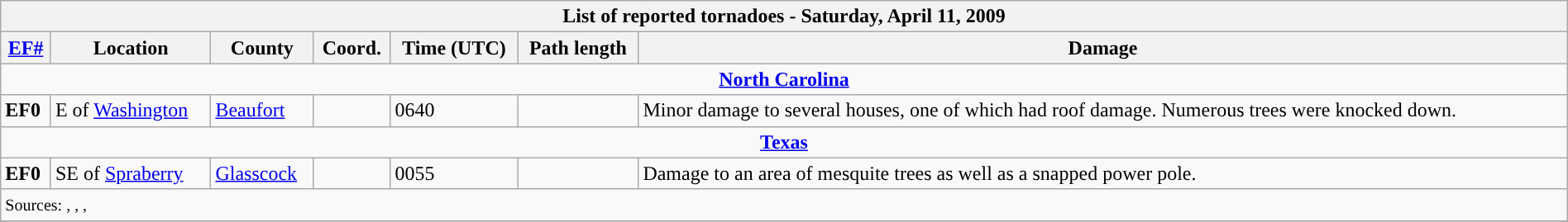<table class="wikitable collapsible" width="100%">
<tr>
<th colspan="7">List of reported tornadoes - Saturday, April 11, 2009</th>
</tr>
<tr>
<th><a href='#'>EF#</a></th>
<th>Location</th>
<th>County</th>
<th>Coord.</th>
<th>Time (UTC)</th>
<th>Path length</th>
<th>Damage</th>
</tr>
<tr>
<td colspan="7" align=center><strong><a href='#'>North Carolina</a></strong></td>
</tr>
<tr>
<td><strong>EF0</strong></td>
<td>E of <a href='#'>Washington</a></td>
<td><a href='#'>Beaufort</a></td>
<td></td>
<td>0640</td>
<td></td>
<td>Minor damage to several houses, one of which had roof damage. Numerous trees were knocked down.</td>
</tr>
<tr>
<td colspan="7" align=center><strong><a href='#'>Texas</a></strong></td>
</tr>
<tr>
<td><strong>EF0</strong></td>
<td>SE of <a href='#'>Spraberry</a></td>
<td><a href='#'>Glasscock</a></td>
<td></td>
<td>0055</td>
<td></td>
<td>Damage to an area of mesquite trees as well as a snapped power pole.</td>
</tr>
<tr>
<td colspan="7"><small>Sources: , , , </small></td>
</tr>
<tr>
</tr>
</table>
